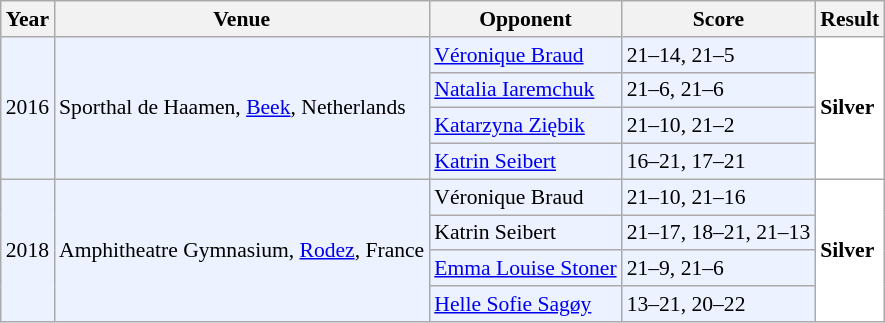<table class="sortable wikitable" style="font-size: 90%;">
<tr>
<th>Year</th>
<th>Venue</th>
<th>Opponent</th>
<th>Score</th>
<th>Result</th>
</tr>
<tr style="background:#ECF2FF">
<td rowspan="4" align="center">2016</td>
<td rowspan="4" align="left">Sporthal de Haamen, <a href='#'>Beek</a>, Netherlands</td>
<td align="left"> <a href='#'>Véronique Braud</a></td>
<td align="left">21–14, 21–5</td>
<td rowspan="4" style="text-align:left; background:white"> <strong>Silver</strong></td>
</tr>
<tr style="background:#ECF2FF">
<td align="left"> <a href='#'>Natalia Iaremchuk</a></td>
<td align="left">21–6, 21–6</td>
</tr>
<tr style="background:#ECF2FF">
<td align="left"> <a href='#'>Katarzyna Ziębik</a></td>
<td align="left">21–10, 21–2</td>
</tr>
<tr style="background:#ECF2FF">
<td align="left"> <a href='#'>Katrin Seibert</a></td>
<td align="left">16–21, 17–21</td>
</tr>
<tr style="background:#ECF2FF">
<td rowspan="4" align="center">2018</td>
<td rowspan="4" align="left">Amphitheatre Gymnasium, <a href='#'>Rodez</a>, France</td>
<td align="left"> Véronique Braud</td>
<td align="left">21–10, 21–16</td>
<td rowspan="4" style="text-align:left; background:white"> <strong>Silver</strong></td>
</tr>
<tr style="background:#ECF2FF">
<td align="left"> Katrin Seibert</td>
<td align="left">21–17, 18–21, 21–13</td>
</tr>
<tr style="background:#ECF2FF">
<td align="left"> <a href='#'>Emma Louise Stoner</a></td>
<td align="left">21–9, 21–6</td>
</tr>
<tr style="background:#ECF2FF">
<td align="left"> <a href='#'>Helle Sofie Sagøy</a></td>
<td align="left">13–21, 20–22</td>
</tr>
</table>
